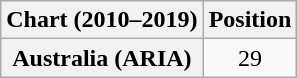<table class="wikitable plainrowheaders" style="text-align:center">
<tr>
<th>Chart (2010–2019)</th>
<th>Position</th>
</tr>
<tr>
<th scope="row">Australia (ARIA)</th>
<td>29</td>
</tr>
</table>
